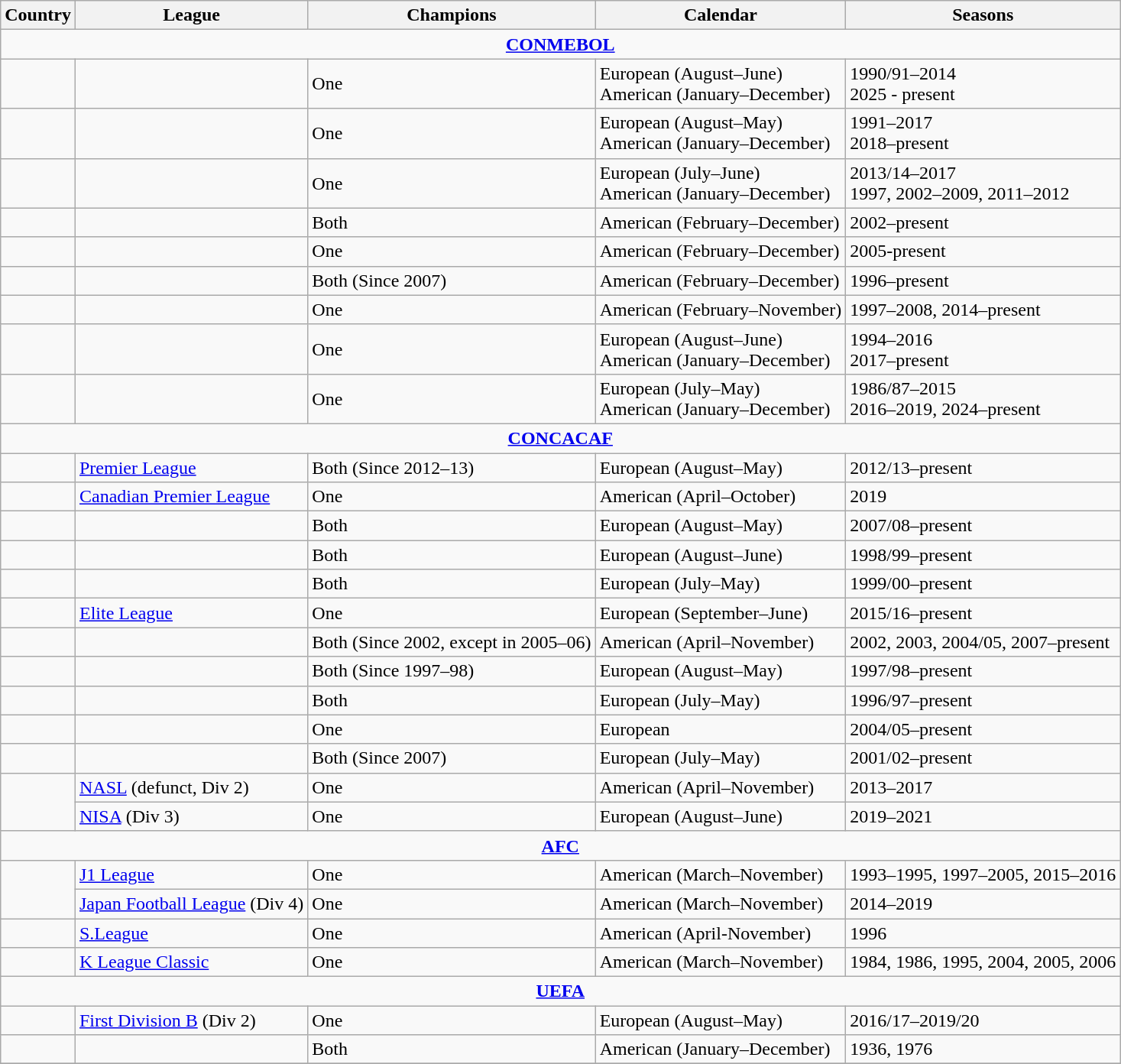<table class="wikitable">
<tr>
<th>Country</th>
<th>League</th>
<th>Champions</th>
<th>Calendar</th>
<th>Seasons</th>
</tr>
<tr>
<td align=center colspan="5"><strong><a href='#'>CONMEBOL</a></strong></td>
</tr>
<tr>
<td></td>
<td></td>
<td>One</td>
<td>European (August–June)<br>American (January–December)</td>
<td>1990/91–2014<br>2025 - present</td>
</tr>
<tr>
<td></td>
<td></td>
<td>One</td>
<td>European (August–May)<br>American (January–December)</td>
<td>1991–2017<br>2018–present</td>
</tr>
<tr>
<td></td>
<td></td>
<td>One</td>
<td>European (July–June)<br>American (January–December)</td>
<td>2013/14–2017<br>1997, 2002–2009, 2011–2012</td>
</tr>
<tr>
<td></td>
<td></td>
<td>Both</td>
<td>American (February–December)</td>
<td>2002–present</td>
</tr>
<tr>
<td></td>
<td></td>
<td>One</td>
<td>American (February–December)</td>
<td>2005-present</td>
</tr>
<tr>
<td></td>
<td></td>
<td>Both (Since 2007)</td>
<td>American (February–December)</td>
<td>1996–present</td>
</tr>
<tr>
<td></td>
<td></td>
<td>One</td>
<td>American (February–November)</td>
<td>1997–2008, 2014–present</td>
</tr>
<tr>
<td></td>
<td></td>
<td>One</td>
<td>European (August–June)<br>American (January–December)</td>
<td>1994–2016<br>2017–present</td>
</tr>
<tr>
<td></td>
<td></td>
<td>One</td>
<td>European (July–May)<br>American (January–December)</td>
<td>1986/87–2015<br>2016–2019, 2024–present</td>
</tr>
<tr>
<td align=center colspan="5"><strong><a href='#'>CONCACAF</a></strong></td>
</tr>
<tr>
<td></td>
<td><a href='#'>Premier League</a></td>
<td>Both (Since 2012–13)</td>
<td>European (August–May)</td>
<td>2012/13–present</td>
</tr>
<tr>
<td></td>
<td><a href='#'>Canadian Premier League</a></td>
<td>One</td>
<td>American (April–October)</td>
<td>2019</td>
</tr>
<tr>
<td></td>
<td></td>
<td>Both</td>
<td>European (August–May)</td>
<td>2007/08–present</td>
</tr>
<tr>
<td></td>
<td></td>
<td>Both</td>
<td>European (August–June)</td>
<td>1998/99–present</td>
</tr>
<tr>
<td></td>
<td></td>
<td>Both</td>
<td>European (July–May)</td>
<td>1999/00–present</td>
</tr>
<tr>
<td></td>
<td><a href='#'>Elite League</a></td>
<td>One</td>
<td>European (September–June)</td>
<td>2015/16–present</td>
</tr>
<tr>
<td></td>
<td></td>
<td>Both (Since 2002, except in 2005–06)</td>
<td>American (April–November)</td>
<td>2002, 2003, 2004/05, 2007–present</td>
</tr>
<tr>
<td></td>
<td></td>
<td>Both (Since 1997–98)</td>
<td>European (August–May)</td>
<td>1997/98–present</td>
</tr>
<tr>
<td></td>
<td></td>
<td>Both</td>
<td>European (July–May)</td>
<td>1996/97–present</td>
</tr>
<tr>
<td></td>
<td></td>
<td>One</td>
<td>European</td>
<td>2004/05–present</td>
</tr>
<tr>
<td></td>
<td></td>
<td>Both (Since 2007)</td>
<td>European (July–May)</td>
<td>2001/02–present</td>
</tr>
<tr>
<td rowspan="2"></td>
<td><a href='#'>NASL</a> (defunct, Div 2)</td>
<td>One</td>
<td>American (April–November)</td>
<td>2013–2017</td>
</tr>
<tr>
<td><a href='#'>NISA</a> (Div 3)</td>
<td>One</td>
<td>European (August–June)</td>
<td>2019–2021</td>
</tr>
<tr>
<td align=center colspan="5"><strong><a href='#'>AFC</a></strong></td>
</tr>
<tr>
<td rowspan="2"></td>
<td><a href='#'>J1 League</a></td>
<td>One</td>
<td>American (March–November)</td>
<td>1993–1995, 1997–2005, 2015–2016</td>
</tr>
<tr>
<td><a href='#'>Japan Football League</a> (Div 4)</td>
<td>One</td>
<td>American (March–November)</td>
<td>2014–2019</td>
</tr>
<tr>
<td></td>
<td><a href='#'>S.League</a></td>
<td>One</td>
<td>American (April-November)</td>
<td>1996</td>
</tr>
<tr>
<td></td>
<td><a href='#'>K League Classic</a></td>
<td>One</td>
<td>American (March–November)</td>
<td>1984, 1986, 1995, 2004, 2005, 2006</td>
</tr>
<tr>
<td align=center colspan="5"><strong><a href='#'>UEFA</a></strong></td>
</tr>
<tr>
<td></td>
<td><a href='#'>First Division B</a> (Div 2)</td>
<td>One</td>
<td>European (August–May)</td>
<td>2016/17–2019/20</td>
</tr>
<tr>
<td></td>
<td></td>
<td>Both</td>
<td>American (January–December)</td>
<td>1936, 1976</td>
</tr>
<tr>
</tr>
</table>
